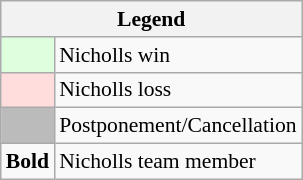<table class="wikitable" style="font-size:90%">
<tr>
<th colspan="2">Legend</th>
</tr>
<tr>
<td bgcolor="#ddffdd"> </td>
<td>Nicholls win</td>
</tr>
<tr>
<td bgcolor="#ffdddd"> </td>
<td>Nicholls loss</td>
</tr>
<tr>
<td bgcolor="#bbbbbb"> </td>
<td>Postponement/Cancellation</td>
</tr>
<tr>
<td><strong>Bold</strong></td>
<td>Nicholls team member</td>
</tr>
</table>
